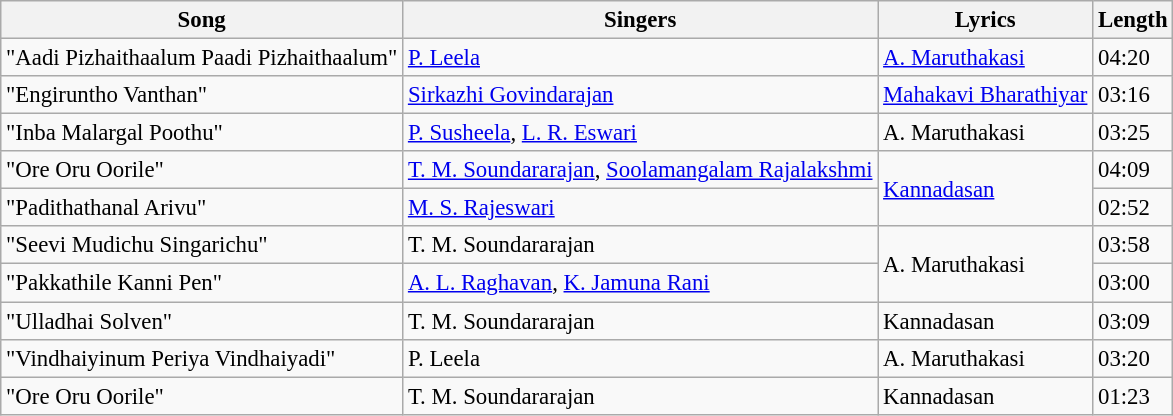<table class="wikitable" style="font-size:95%;">
<tr>
<th>Song</th>
<th>Singers</th>
<th>Lyrics</th>
<th>Length</th>
</tr>
<tr>
<td>"Aadi Pizhaithaalum Paadi Pizhaithaalum"</td>
<td><a href='#'>P. Leela</a></td>
<td><a href='#'>A. Maruthakasi</a></td>
<td>04:20</td>
</tr>
<tr>
<td>"Engiruntho Vanthan"</td>
<td><a href='#'>Sirkazhi Govindarajan</a></td>
<td><a href='#'>Mahakavi Bharathiyar</a></td>
<td>03:16</td>
</tr>
<tr>
<td>"Inba Malargal Poothu"</td>
<td><a href='#'>P. Susheela</a>, <a href='#'>L. R. Eswari</a></td>
<td>A. Maruthakasi</td>
<td>03:25</td>
</tr>
<tr>
<td>"Ore Oru Oorile"</td>
<td><a href='#'>T. M. Soundararajan</a>, <a href='#'>Soolamangalam Rajalakshmi</a></td>
<td rowspan=2><a href='#'>Kannadasan</a></td>
<td>04:09</td>
</tr>
<tr>
<td>"Padithathanal Arivu"</td>
<td><a href='#'>M. S. Rajeswari</a></td>
<td>02:52</td>
</tr>
<tr>
<td>"Seevi Mudichu Singarichu"</td>
<td>T. M. Soundararajan</td>
<td rowspan=2>A. Maruthakasi</td>
<td>03:58</td>
</tr>
<tr>
<td>"Pakkathile Kanni Pen"</td>
<td><a href='#'>A. L. Raghavan</a>, <a href='#'>K. Jamuna Rani</a></td>
<td>03:00</td>
</tr>
<tr>
<td>"Ulladhai Solven"</td>
<td>T. M. Soundararajan</td>
<td>Kannadasan</td>
<td>03:09</td>
</tr>
<tr>
<td>"Vindhaiyinum Periya Vindhaiyadi"</td>
<td>P. Leela</td>
<td>A. Maruthakasi</td>
<td>03:20</td>
</tr>
<tr>
<td>"Ore Oru Oorile"</td>
<td>T. M. Soundararajan</td>
<td>Kannadasan</td>
<td>01:23</td>
</tr>
</table>
